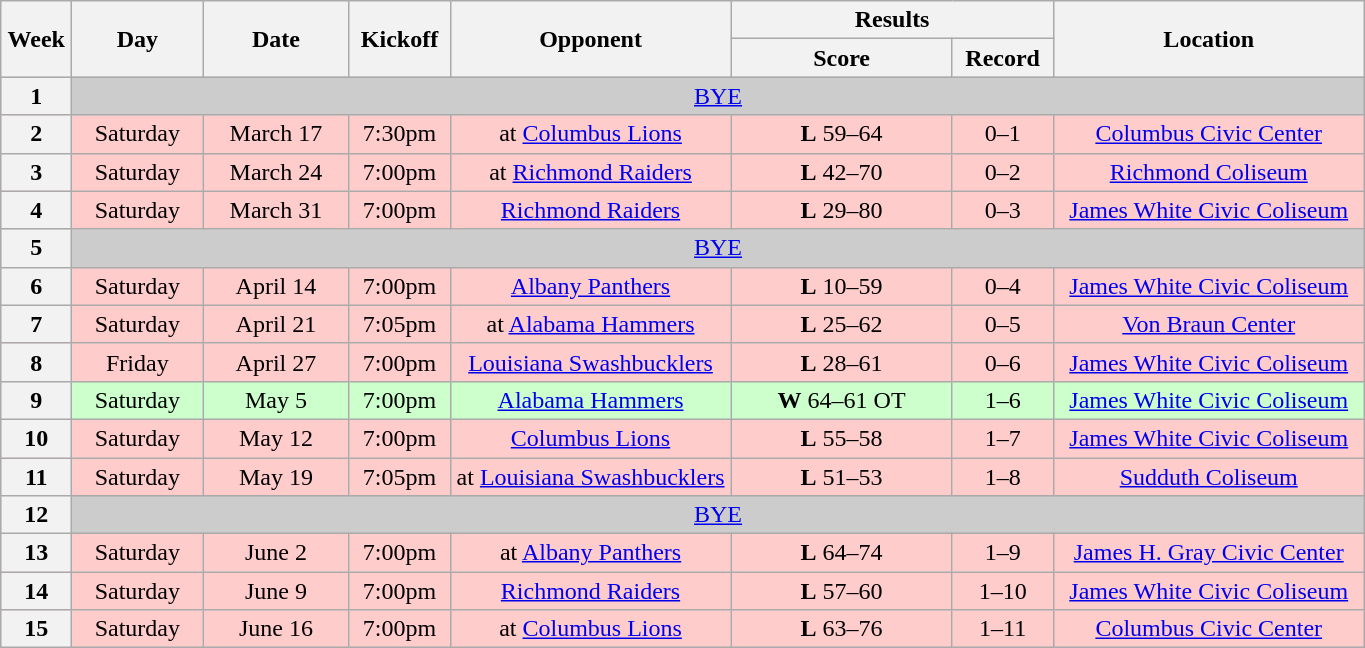<table class="wikitable">
<tr>
<th rowspan="2" width="40">Week</th>
<th rowspan="2" width="80">Day</th>
<th rowspan="2" width="90">Date</th>
<th rowspan="2" width="60">Kickoff</th>
<th rowspan="2" width="180">Opponent</th>
<th colspan="2" width="200">Results</th>
<th rowspan="2" width="200">Location</th>
</tr>
<tr>
<th width="140">Score</th>
<th width="60">Record</th>
</tr>
<tr align="center" bgcolor="#CCCCCC">
<th>1</th>
<td colSpan=7><a href='#'>BYE</a></td>
</tr>
<tr align="center" bgcolor="#FFCCCC">
<th>2</th>
<td>Saturday</td>
<td>March 17</td>
<td>7:30pm</td>
<td>at <a href='#'>Columbus Lions</a></td>
<td><strong>L</strong> 59–64</td>
<td>0–1</td>
<td><a href='#'>Columbus Civic Center</a></td>
</tr>
<tr align="center" bgcolor="#FFCCCC">
<th>3</th>
<td>Saturday</td>
<td>March 24</td>
<td>7:00pm</td>
<td>at <a href='#'>Richmond Raiders</a></td>
<td><strong>L</strong> 42–70</td>
<td>0–2</td>
<td><a href='#'>Richmond Coliseum</a></td>
</tr>
<tr align="center" bgcolor="#FFCCCC">
<th>4</th>
<td>Saturday</td>
<td>March 31</td>
<td>7:00pm</td>
<td><a href='#'>Richmond Raiders</a></td>
<td><strong>L</strong> 29–80</td>
<td>0–3</td>
<td><a href='#'>James White Civic Coliseum</a></td>
</tr>
<tr align="center" bgcolor="#CCCCCC">
<th>5</th>
<td colSpan=7><a href='#'>BYE</a></td>
</tr>
<tr align="center" bgcolor="#FFCCCC">
<th>6</th>
<td>Saturday</td>
<td>April 14</td>
<td>7:00pm</td>
<td><a href='#'>Albany Panthers</a></td>
<td><strong>L</strong> 10–59</td>
<td>0–4</td>
<td><a href='#'>James White Civic Coliseum</a></td>
</tr>
<tr align="center" bgcolor="#FFCCCC">
<th>7</th>
<td>Saturday</td>
<td>April 21</td>
<td>7:05pm</td>
<td>at <a href='#'>Alabama Hammers</a></td>
<td><strong>L</strong> 25–62</td>
<td>0–5</td>
<td><a href='#'>Von Braun Center</a></td>
</tr>
<tr align="center" bgcolor="#FFCCCC">
<th>8</th>
<td>Friday</td>
<td>April 27</td>
<td>7:00pm</td>
<td><a href='#'>Louisiana Swashbucklers</a></td>
<td><strong>L</strong> 28–61</td>
<td>0–6</td>
<td><a href='#'>James White Civic Coliseum</a></td>
</tr>
<tr align="center" bgcolor="#CCFFCC">
<th>9</th>
<td>Saturday</td>
<td>May 5</td>
<td>7:00pm</td>
<td><a href='#'>Alabama Hammers</a></td>
<td><strong>W</strong> 64–61 OT</td>
<td>1–6</td>
<td><a href='#'>James White Civic Coliseum</a></td>
</tr>
<tr align="center" bgcolor="#FFCCCC">
<th>10</th>
<td>Saturday</td>
<td>May 12</td>
<td>7:00pm</td>
<td><a href='#'>Columbus Lions</a></td>
<td><strong>L</strong> 55–58</td>
<td>1–7</td>
<td><a href='#'>James White Civic Coliseum</a></td>
</tr>
<tr align="center" bgcolor="#FFCCCC">
<th>11</th>
<td>Saturday</td>
<td>May 19</td>
<td>7:05pm</td>
<td>at <a href='#'>Louisiana Swashbucklers</a></td>
<td><strong>L</strong> 51–53</td>
<td>1–8</td>
<td><a href='#'>Sudduth Coliseum</a></td>
</tr>
<tr align="center" bgcolor="#CCCCCC">
<th>12</th>
<td colSpan=7><a href='#'>BYE</a></td>
</tr>
<tr align="center" bgcolor="#FFCCCC">
<th>13</th>
<td>Saturday</td>
<td>June 2</td>
<td>7:00pm</td>
<td>at <a href='#'>Albany Panthers</a></td>
<td><strong>L</strong> 64–74</td>
<td>1–9</td>
<td><a href='#'>James H. Gray Civic Center</a></td>
</tr>
<tr align="center" bgcolor="#FFCCCC">
<th>14</th>
<td>Saturday</td>
<td>June 9</td>
<td>7:00pm</td>
<td><a href='#'>Richmond Raiders</a></td>
<td><strong>L</strong> 57–60</td>
<td>1–10</td>
<td><a href='#'>James White Civic Coliseum</a></td>
</tr>
<tr align="center" bgcolor="#FFCCCC">
<th>15</th>
<td>Saturday</td>
<td>June 16</td>
<td>7:00pm</td>
<td>at <a href='#'>Columbus Lions</a></td>
<td><strong>L</strong> 63–76</td>
<td>1–11</td>
<td><a href='#'>Columbus Civic Center</a></td>
</tr>
</table>
